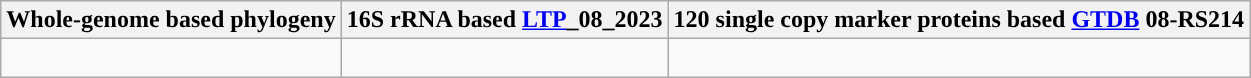<table class="wikitable">
<tr>
<th colspan=1>Whole-genome based phylogeny</th>
<th colspan=1>16S rRNA based <a href='#'>LTP</a>_08_2023</th>
<th colspan=1>120 single copy marker proteins based <a href='#'>GTDB</a> 08-RS214</th>
</tr>
<tr>
<td style="vertical-align:top"><br></td>
<td><br></td>
<td><br></td>
</tr>
</table>
